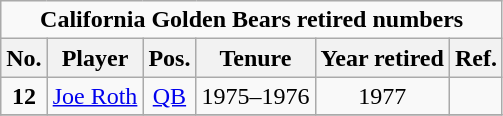<table class="wikitable" style="text-align:center">
<tr>
<td colspan=6 style=><strong>California Golden Bears retired numbers</strong></td>
</tr>
<tr>
<th style=>No.</th>
<th style=>Player</th>
<th style=>Pos.</th>
<th style=>Tenure</th>
<th style=>Year retired</th>
<th style=>Ref.</th>
</tr>
<tr>
<td><strong>12</strong></td>
<td><a href='#'>Joe Roth</a></td>
<td><a href='#'>QB</a></td>
<td>1975–1976</td>
<td>1977</td>
<td></td>
</tr>
<tr>
</tr>
</table>
